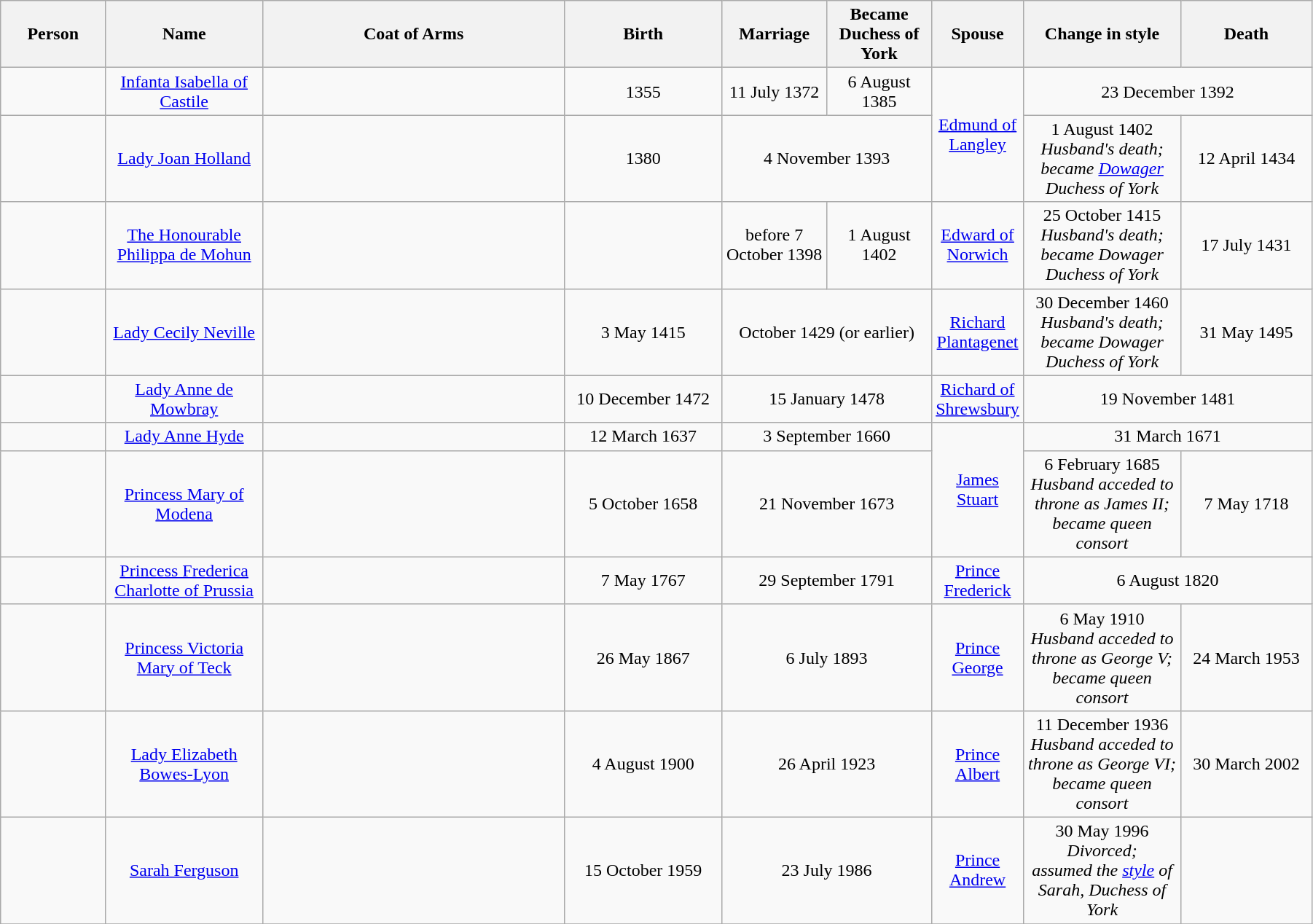<table width=95% class="wikitable">
<tr>
<th width = "8%">Person</th>
<th width = "12%">Name</th>
<th>Coat of Arms</th>
<th width="12%">Birth</th>
<th width = "8%">Marriage</th>
<th width = "8%">Became Duchess of York</th>
<th width = "7%">Spouse</th>
<th width = "12%">Change in style</th>
<th width = "10%">Death</th>
</tr>
<tr>
<td align="center"></td>
<td align="center"><a href='#'>Infanta Isabella of Castile</a></td>
<td></td>
<td align="center">1355</td>
<td align="center">11 July 1372</td>
<td align="center">6 August 1385</td>
<td align="center" rowspan="2"><a href='#'>Edmund of Langley</a></td>
<td align="center" colspan="2">23 December 1392</td>
</tr>
<tr>
<td align="center"></td>
<td align="center"><a href='#'>Lady Joan Holland</a></td>
<td></td>
<td align="center">1380</td>
<td align="center" colspan="2">4 November 1393</td>
<td align="center">1 August 1402<br><em>Husband's death;<br>became <a href='#'>Dowager</a> Duchess of York</em></td>
<td align="center">12 April 1434</td>
</tr>
<tr>
<td align="center"></td>
<td align="center"><a href='#'>The Honourable Philippa de Mohun</a></td>
<td></td>
<td align="center"></td>
<td align="center">before 7 October 1398</td>
<td align="center">1 August 1402</td>
<td align="center"><a href='#'>Edward of Norwich</a></td>
<td align="center">25 October 1415<br><em>Husband's death;<br>became Dowager Duchess of York</em></td>
<td align="center">17 July 1431</td>
</tr>
<tr>
<td align="center"></td>
<td align="center"><a href='#'>Lady Cecily Neville</a></td>
<td></td>
<td align="center">3 May 1415</td>
<td align="center" colspan="2">October 1429 (or earlier)</td>
<td align="center"><a href='#'>Richard Plantagenet</a></td>
<td align="center">30 December 1460<br><em>Husband's death;<br>became Dowager Duchess of York</em></td>
<td align="center">31 May 1495</td>
</tr>
<tr>
<td align="center"></td>
<td align="center"><a href='#'>Lady Anne de Mowbray</a></td>
<td></td>
<td align="center">10 December 1472</td>
<td align="center" colspan="2">15 January 1478</td>
<td align="center"><a href='#'>Richard of Shrewsbury</a></td>
<td align="center" colspan="2">19 November 1481</td>
</tr>
<tr>
<td align="center"></td>
<td align="center"><a href='#'>Lady Anne Hyde</a></td>
<td></td>
<td align="center">12 March 1637</td>
<td align="center" colspan="2">3 September 1660</td>
<td align="center" rowspan="2"><a href='#'>James Stuart</a></td>
<td align="center" colspan="2">31 March 1671</td>
</tr>
<tr>
<td align="center"></td>
<td align="center"><a href='#'>Princess Mary of Modena</a></td>
<td></td>
<td align="center">5 October 1658</td>
<td align="center" colspan="2">21 November 1673</td>
<td align="center">6 February 1685<br><em>Husband acceded to throne as James II;<br>became queen consort</em></td>
<td align="center">7 May 1718</td>
</tr>
<tr>
<td align="center"></td>
<td align="center"><a href='#'>Princess Frederica Charlotte of Prussia</a></td>
<td></td>
<td align="center">7 May 1767</td>
<td align="center" colspan="2">29 September 1791</td>
<td align="center"><a href='#'>Prince Frederick</a></td>
<td align="center" colspan="2">6 August 1820</td>
</tr>
<tr>
<td align="center"></td>
<td align="center"><a href='#'>Princess Victoria Mary of Teck</a></td>
<td></td>
<td align="center">26 May 1867</td>
<td align="center" colspan="2">6 July 1893</td>
<td align="center"><a href='#'>Prince George</a></td>
<td align="center">6 May 1910<br><em>Husband acceded to throne as George V;<br>became queen consort</em></td>
<td align="center">24 March 1953</td>
</tr>
<tr>
<td align="center"></td>
<td align="center"><a href='#'>Lady Elizabeth Bowes-Lyon</a></td>
<td></td>
<td align="center">4 August 1900</td>
<td align="center" colspan="2">26 April 1923</td>
<td align="center"><a href='#'>Prince Albert</a></td>
<td align="center">11 December 1936<br><em>Husband acceded to throne as George VI;<br>became queen consort</em></td>
<td align="center">30 March 2002</td>
</tr>
<tr>
<td align="center"></td>
<td align="center"><a href='#'>Sarah Ferguson</a></td>
<td></td>
<td align="center">15 October 1959</td>
<td align="center" colspan="2">23 July 1986</td>
<td align="center"><a href='#'>Prince Andrew</a></td>
<td align="center">30 May 1996<br><em>Divorced;<br>assumed the <a href='#'>style</a> of Sarah, Duchess of York</em></td>
<td align="center"></td>
</tr>
<tr>
</tr>
</table>
